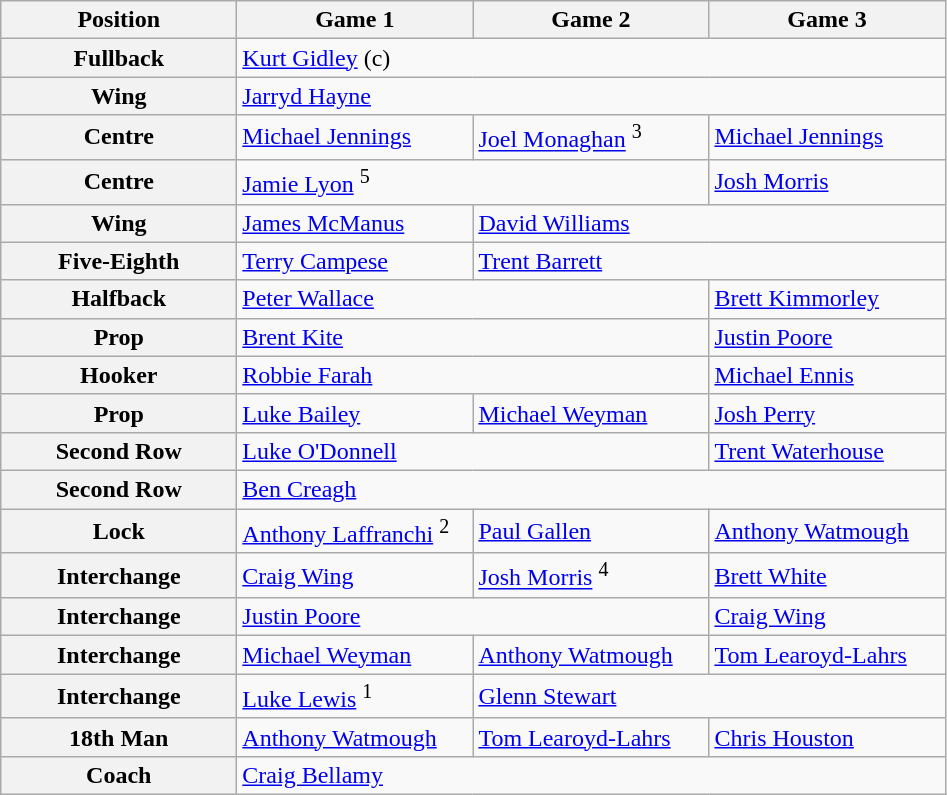<table class="wikitable">
<tr>
<th style="width:150px;">Position</th>
<th style="width:150px;">Game 1</th>
<th style="width:150px;">Game 2</th>
<th style="width:150px;">Game 3</th>
</tr>
<tr>
<th>Fullback</th>
<td colspan="3"> <a href='#'>Kurt Gidley</a> (c)</td>
</tr>
<tr>
<th>Wing</th>
<td colspan="3"> <a href='#'>Jarryd Hayne</a></td>
</tr>
<tr>
<th>Centre</th>
<td> <a href='#'>Michael Jennings</a></td>
<td> <a href='#'>Joel Monaghan</a> <sup>3</sup></td>
<td> <a href='#'>Michael Jennings</a></td>
</tr>
<tr>
<th>Centre</th>
<td colspan="2"> <a href='#'>Jamie Lyon</a> <sup>5</sup></td>
<td> <a href='#'>Josh Morris</a></td>
</tr>
<tr>
<th>Wing</th>
<td> <a href='#'>James McManus</a></td>
<td colspan="2"> <a href='#'>David Williams</a></td>
</tr>
<tr>
<th>Five-Eighth</th>
<td> <a href='#'>Terry Campese</a></td>
<td colspan="2"> <a href='#'>Trent Barrett</a></td>
</tr>
<tr>
<th>Halfback</th>
<td colspan="2"> <a href='#'>Peter Wallace</a></td>
<td> <a href='#'>Brett Kimmorley</a></td>
</tr>
<tr>
<th>Prop</th>
<td colspan="2"> <a href='#'>Brent Kite</a></td>
<td> <a href='#'>Justin Poore</a></td>
</tr>
<tr>
<th Hooker (rugby league)>Hooker</th>
<td colspan="2"> <a href='#'>Robbie Farah</a></td>
<td> <a href='#'>Michael Ennis</a></td>
</tr>
<tr>
<th>Prop</th>
<td> <a href='#'>Luke Bailey</a></td>
<td> <a href='#'>Michael Weyman</a></td>
<td> <a href='#'>Josh Perry</a></td>
</tr>
<tr>
<th>Second Row</th>
<td colspan="2"> <a href='#'>Luke O'Donnell</a></td>
<td> <a href='#'>Trent Waterhouse</a></td>
</tr>
<tr>
<th>Second Row</th>
<td colspan="3"> <a href='#'>Ben Creagh</a></td>
</tr>
<tr>
<th>Lock</th>
<td> <a href='#'>Anthony Laffranchi</a> <sup>2</sup></td>
<td> <a href='#'>Paul Gallen</a></td>
<td> <a href='#'>Anthony Watmough</a></td>
</tr>
<tr>
<th>Interchange</th>
<td> <a href='#'>Craig Wing</a></td>
<td> <a href='#'>Josh Morris</a> <sup>4</sup></td>
<td> <a href='#'>Brett White</a></td>
</tr>
<tr>
<th>Interchange</th>
<td colspan="2"> <a href='#'>Justin Poore</a></td>
<td> <a href='#'>Craig Wing</a></td>
</tr>
<tr>
<th>Interchange</th>
<td> <a href='#'>Michael Weyman</a></td>
<td> <a href='#'>Anthony Watmough</a></td>
<td> <a href='#'>Tom Learoyd-Lahrs</a></td>
</tr>
<tr>
<th>Interchange</th>
<td> <a href='#'>Luke Lewis</a> <sup>1</sup></td>
<td colspan="2"> <a href='#'>Glenn Stewart</a></td>
</tr>
<tr>
<th>18th Man</th>
<td> <a href='#'>Anthony Watmough</a></td>
<td> <a href='#'>Tom Learoyd-Lahrs</a></td>
<td> <a href='#'>Chris Houston</a></td>
</tr>
<tr>
<th>Coach</th>
<td colspan="3"> <a href='#'>Craig Bellamy</a></td>
</tr>
</table>
